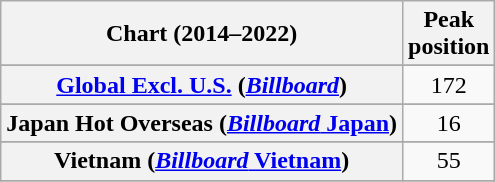<table class="wikitable plainrowheaders sortable">
<tr>
<th scope="col">Chart (2014–2022)</th>
<th scope="col">Peak<br>position</th>
</tr>
<tr>
</tr>
<tr>
<th scope="row"><a href='#'>Global Excl. U.S.</a> (<em><a href='#'>Billboard</a></em>)</th>
<td style="text-align:center;">172</td>
</tr>
<tr>
</tr>
<tr>
<th scope="row">Japan Hot Overseas (<a href='#'><em>Billboard</em> Japan</a>)</th>
<td style="text-align:center;">16</td>
</tr>
<tr>
</tr>
<tr>
</tr>
<tr>
<th scope="row">Vietnam (<a href='#'><em>Billboard</em> Vietnam</a>)</th>
<td style="text-align:center;">55</td>
</tr>
<tr>
</tr>
</table>
